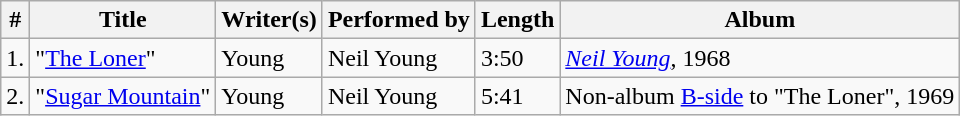<table class="wikitable">
<tr>
<th>#</th>
<th>Title</th>
<th>Writer(s)</th>
<th>Performed by</th>
<th>Length</th>
<th>Album</th>
</tr>
<tr>
<td>1.</td>
<td>"<a href='#'>The Loner</a>"</td>
<td>Young</td>
<td>Neil Young</td>
<td>3:50</td>
<td><em><a href='#'>Neil Young</a></em>, 1968</td>
</tr>
<tr>
<td>2.</td>
<td>"<a href='#'>Sugar Mountain</a>"</td>
<td>Young</td>
<td>Neil Young</td>
<td>5:41</td>
<td>Non-album <a href='#'>B-side</a> to "The Loner", 1969</td>
</tr>
</table>
